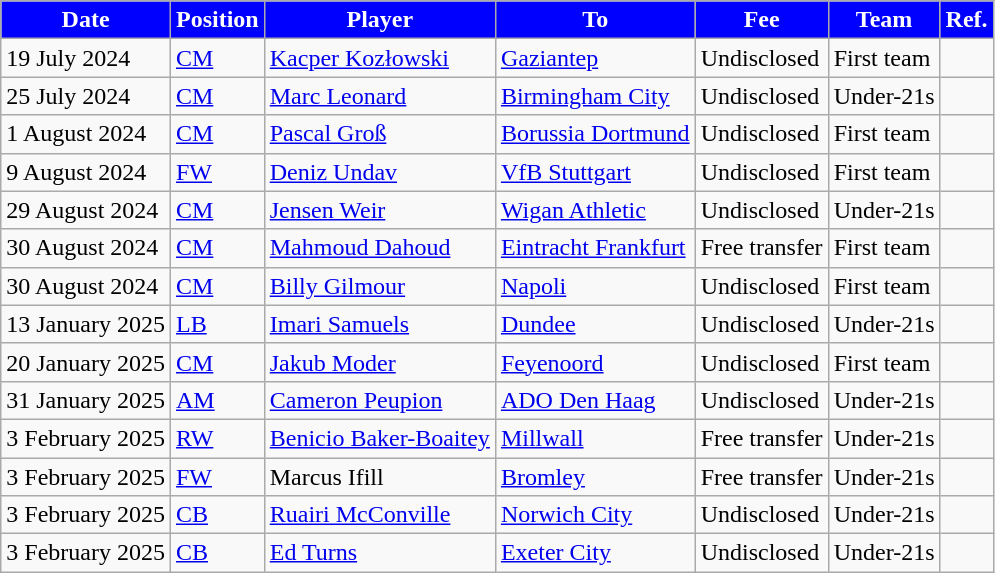<table class="wikitable plainrowheaders sortable">
<tr>
<th style="background:#0000ff; color:#ffffff;">Date</th>
<th style="background:#0000ff; color:#ffffff;">Position</th>
<th style="background:#0000ff; color:#ffffff;">Player</th>
<th style="background:#0000ff; color:#ffffff;">To</th>
<th style="background:#0000ff; color:#ffffff;">Fee</th>
<th style="background:#0000ff; color:#ffffff;">Team</th>
<th style="background:#0000ff; color:#ffffff;">Ref.</th>
</tr>
<tr>
<td>19 July 2024</td>
<td><a href='#'>CM</a></td>
<td> <a href='#'>Kacper Kozłowski</a></td>
<td> <a href='#'>Gaziantep</a></td>
<td>Undisclosed</td>
<td>First team</td>
<td></td>
</tr>
<tr>
<td>25 July 2024</td>
<td><a href='#'>CM</a></td>
<td> <a href='#'>Marc Leonard</a></td>
<td> <a href='#'>Birmingham City</a></td>
<td>Undisclosed</td>
<td>Under-21s</td>
<td></td>
</tr>
<tr>
<td>1 August 2024</td>
<td><a href='#'>CM</a></td>
<td> <a href='#'>Pascal Groß</a></td>
<td> <a href='#'>Borussia Dortmund</a></td>
<td>Undisclosed</td>
<td>First team</td>
<td></td>
</tr>
<tr>
<td>9 August 2024</td>
<td><a href='#'>FW</a></td>
<td> <a href='#'>Deniz Undav</a></td>
<td> <a href='#'>VfB Stuttgart</a></td>
<td>Undisclosed</td>
<td>First team</td>
<td></td>
</tr>
<tr>
<td>29 August 2024</td>
<td><a href='#'>CM</a></td>
<td> <a href='#'>Jensen Weir</a></td>
<td> <a href='#'>Wigan Athletic</a></td>
<td>Undisclosed</td>
<td>Under-21s</td>
<td></td>
</tr>
<tr>
<td>30 August 2024</td>
<td><a href='#'>CM</a></td>
<td> <a href='#'>Mahmoud Dahoud</a></td>
<td> <a href='#'>Eintracht Frankfurt</a></td>
<td>Free transfer</td>
<td>First team</td>
<td></td>
</tr>
<tr>
<td>30 August 2024</td>
<td><a href='#'>CM</a></td>
<td> <a href='#'>Billy Gilmour</a></td>
<td> <a href='#'>Napoli</a></td>
<td>Undisclosed</td>
<td>First team</td>
<td></td>
</tr>
<tr>
<td>13 January 2025</td>
<td><a href='#'>LB</a></td>
<td> <a href='#'>Imari Samuels</a></td>
<td> <a href='#'>Dundee</a></td>
<td>Undisclosed</td>
<td>Under-21s</td>
<td></td>
</tr>
<tr>
<td>20 January 2025</td>
<td><a href='#'>CM</a></td>
<td> <a href='#'>Jakub Moder</a></td>
<td> <a href='#'>Feyenoord</a></td>
<td>Undisclosed</td>
<td>First team</td>
<td></td>
</tr>
<tr>
<td>31 January 2025</td>
<td><a href='#'>AM</a></td>
<td> <a href='#'>Cameron Peupion</a></td>
<td> <a href='#'>ADO Den Haag</a></td>
<td>Undisclosed</td>
<td>Under-21s</td>
<td></td>
</tr>
<tr>
<td>3 February 2025</td>
<td><a href='#'>RW</a></td>
<td> <a href='#'>Benicio Baker-Boaitey</a></td>
<td> <a href='#'>Millwall</a></td>
<td>Free transfer</td>
<td>Under-21s</td>
<td></td>
</tr>
<tr>
<td>3 February 2025</td>
<td><a href='#'>FW</a></td>
<td> Marcus Ifill</td>
<td> <a href='#'>Bromley</a></td>
<td>Free transfer</td>
<td>Under-21s</td>
<td></td>
</tr>
<tr>
<td>3 February 2025</td>
<td><a href='#'>CB</a></td>
<td> <a href='#'>Ruairi McConville</a></td>
<td> <a href='#'>Norwich City</a></td>
<td>Undisclosed</td>
<td>Under-21s</td>
<td></td>
</tr>
<tr>
<td>3 February 2025</td>
<td><a href='#'>CB</a></td>
<td> <a href='#'>Ed Turns</a></td>
<td> <a href='#'>Exeter City</a></td>
<td>Undisclosed</td>
<td>Under-21s</td>
<td></td>
</tr>
</table>
